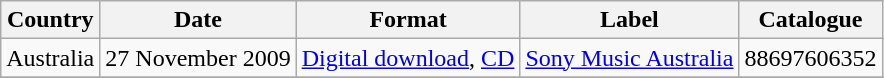<table class="wikitable">
<tr>
<th>Country</th>
<th>Date</th>
<th>Format</th>
<th>Label</th>
<th>Catalogue</th>
</tr>
<tr>
<td>Australia</td>
<td>27 November 2009</td>
<td><a href='#'>Digital download</a>, <a href='#'>CD</a></td>
<td><a href='#'>Sony Music Australia</a></td>
<td>88697606352</td>
</tr>
<tr>
</tr>
</table>
